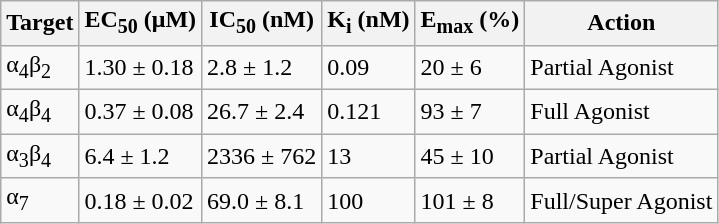<table class="wikitable">
<tr>
<th>Target</th>
<th>EC<sub>50</sub> (μM)</th>
<th>IC<sub>50</sub> (nM)</th>
<th>K<sub>i</sub> (nM)</th>
<th>E<sub>max</sub> (%)</th>
<th>Action</th>
</tr>
<tr>
<td>α<sub>4</sub>β<sub>2</sub></td>
<td>1.30 ± 0.18</td>
<td>2.8 ± 1.2</td>
<td>0.09</td>
<td>20 ± 6</td>
<td>Partial Agonist</td>
</tr>
<tr>
<td>α<sub>4</sub>β<sub>4</sub></td>
<td>0.37 ± 0.08</td>
<td>26.7 ± 2.4</td>
<td>0.121</td>
<td>93 ± 7</td>
<td>Full Agonist</td>
</tr>
<tr>
<td>α<sub>3</sub>β<sub>4</sub></td>
<td>6.4 ± 1.2</td>
<td>2336 ± 762</td>
<td>13</td>
<td>45 ± 10</td>
<td>Partial Agonist</td>
</tr>
<tr>
<td>α<sub>7</sub></td>
<td>0.18 ± 0.02</td>
<td>69.0 ± 8.1</td>
<td>100</td>
<td>101 ± 8</td>
<td>Full/Super Agonist</td>
</tr>
</table>
